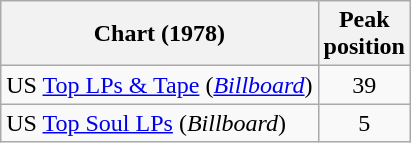<table class="wikitable plainrowheaders sortable">
<tr>
<th scope="col">Chart (1978)</th>
<th scope="col">Peak<br>position</th>
</tr>
<tr>
<td>US <a href='#'>Top LPs & Tape</a> (<em><a href='#'>Billboard</a></em>)</td>
<td align="center">39</td>
</tr>
<tr>
<td>US <a href='#'>Top Soul LPs</a> (<em>Billboard</em>)</td>
<td align="center">5</td>
</tr>
</table>
